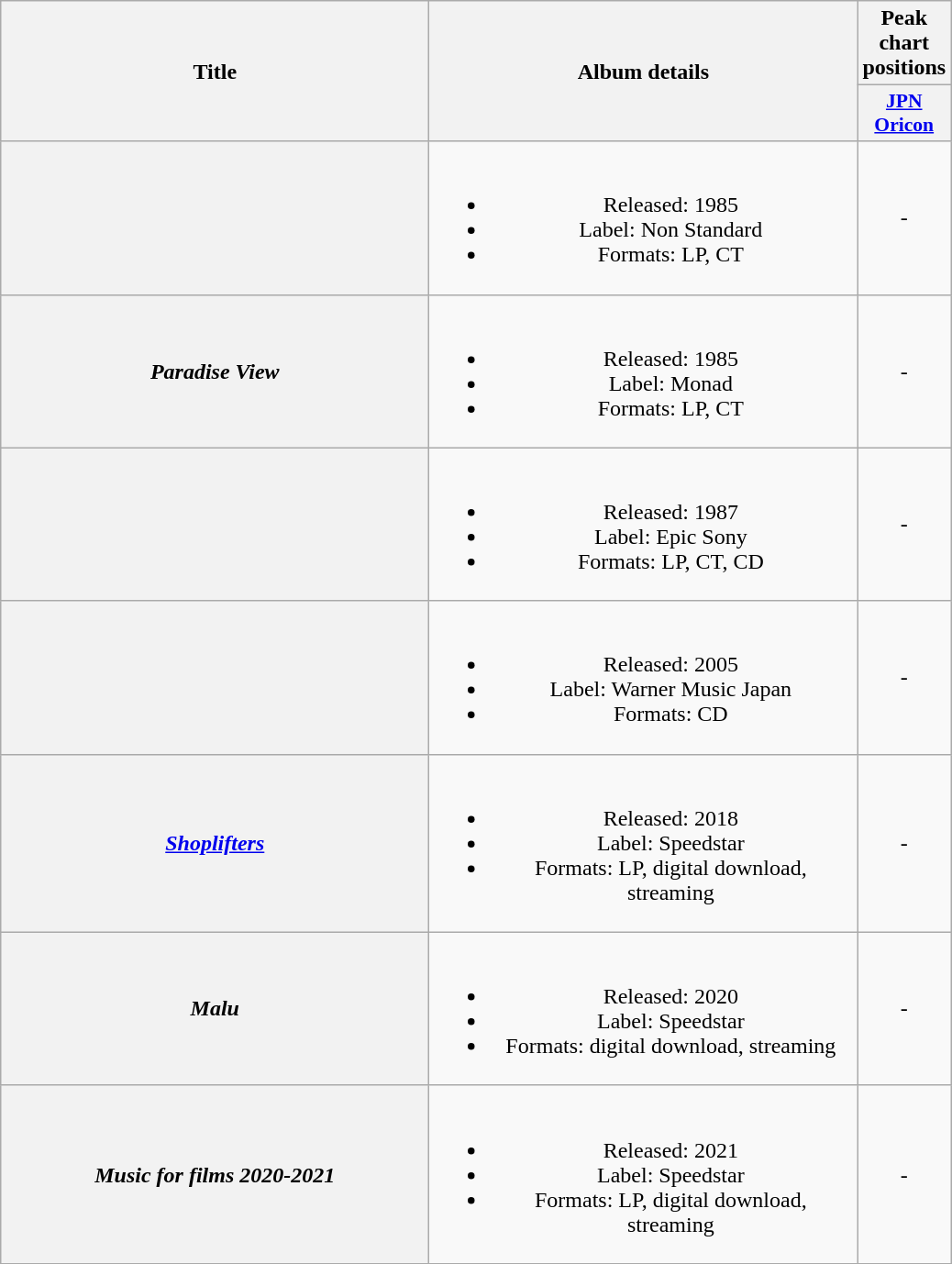<table class="wikitable plainrowheaders" style="text-align:center;">
<tr>
<th scope="col" rowspan="2" style="width:19em;">Title</th>
<th scope="col" rowspan="2" style="width:19em;">Album details</th>
<th scope="col">Peak chart positions</th>
</tr>
<tr>
<th scope="col" style="width:2.9em;font-size:90%;"><a href='#'>JPN<br>Oricon</a><br></th>
</tr>
<tr>
<th scope="row"><em></em></th>
<td><br><ul><li>Released: 1985</li><li>Label: Non Standard</li><li>Formats: LP, CT</li></ul></td>
<td>-</td>
</tr>
<tr>
<th scope="row"><em>Paradise View</em></th>
<td><br><ul><li>Released: 1985</li><li>Label: Monad</li><li>Formats: LP, CT</li></ul></td>
<td>-</td>
</tr>
<tr>
<th scope="row"><em></em></th>
<td><br><ul><li>Released: 1987</li><li>Label: Epic Sony</li><li>Formats: LP, CT, CD</li></ul></td>
<td>-</td>
</tr>
<tr>
<th scope="row"><em></em></th>
<td><br><ul><li>Released: 2005</li><li>Label: Warner Music Japan</li><li>Formats: CD</li></ul></td>
<td>-</td>
</tr>
<tr>
<th scope="row"><em><a href='#'>Shoplifters</a></em></th>
<td><br><ul><li>Released: 2018</li><li>Label: Speedstar</li><li>Formats: LP, digital download, streaming</li></ul></td>
<td>-</td>
</tr>
<tr>
<th scope="row"><em>Malu</em></th>
<td><br><ul><li>Released: 2020</li><li>Label: Speedstar</li><li>Formats: digital download, streaming</li></ul></td>
<td>-</td>
</tr>
<tr>
<th scope="row"><em>Music for films 2020-2021</em></th>
<td><br><ul><li>Released: 2021</li><li>Label: Speedstar</li><li>Formats: LP, digital download, streaming</li></ul></td>
<td>-</td>
</tr>
<tr>
</tr>
</table>
